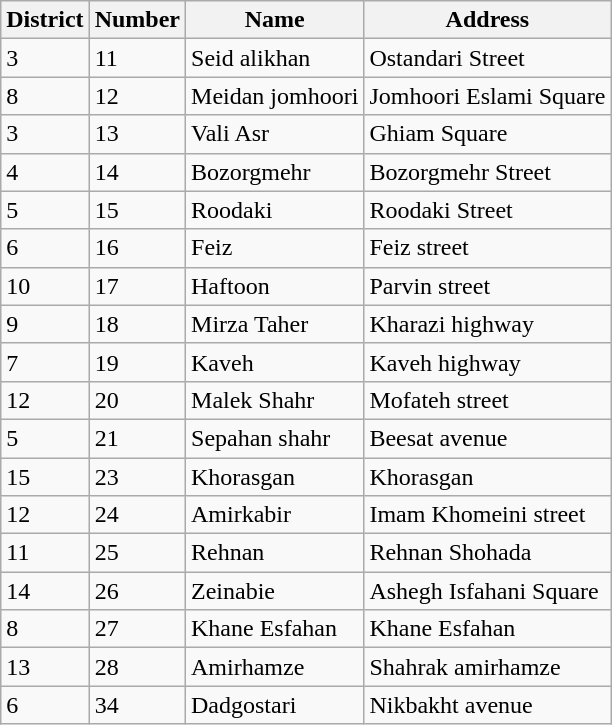<table class="wikitable">
<tr>
<th>District</th>
<th>Number</th>
<th>Name</th>
<th>Address</th>
</tr>
<tr>
<td>3</td>
<td>11</td>
<td>Seid alikhan</td>
<td>Ostandari Street</td>
</tr>
<tr>
<td>8</td>
<td>12</td>
<td>Meidan jomhoori</td>
<td>Jomhoori Eslami Square</td>
</tr>
<tr>
<td>3</td>
<td>13</td>
<td>Vali Asr</td>
<td>Ghiam Square</td>
</tr>
<tr>
<td>4</td>
<td>14</td>
<td>Bozorgmehr</td>
<td>Bozorgmehr Street</td>
</tr>
<tr>
<td>5</td>
<td>15</td>
<td>Roodaki</td>
<td>Roodaki Street</td>
</tr>
<tr>
<td>6</td>
<td>16</td>
<td>Feiz</td>
<td>Feiz street</td>
</tr>
<tr>
<td>10</td>
<td>17</td>
<td>Haftoon</td>
<td>Parvin street</td>
</tr>
<tr>
<td>9</td>
<td>18</td>
<td>Mirza Taher</td>
<td>Kharazi highway</td>
</tr>
<tr>
<td>7</td>
<td>19</td>
<td>Kaveh</td>
<td>Kaveh highway</td>
</tr>
<tr>
<td>12</td>
<td>20</td>
<td>Malek Shahr</td>
<td>Mofateh street</td>
</tr>
<tr>
<td>5</td>
<td>21</td>
<td>Sepahan shahr</td>
<td>Beesat avenue</td>
</tr>
<tr>
<td>15</td>
<td>23</td>
<td>Khorasgan</td>
<td>Khorasgan</td>
</tr>
<tr>
<td>12</td>
<td>24</td>
<td>Amirkabir</td>
<td>Imam Khomeini street</td>
</tr>
<tr>
<td>11</td>
<td>25</td>
<td>Rehnan</td>
<td>Rehnan Shohada</td>
</tr>
<tr>
<td>14</td>
<td>26</td>
<td>Zeinabie</td>
<td>Ashegh Isfahani Square</td>
</tr>
<tr>
<td>8</td>
<td>27</td>
<td>Khane Esfahan</td>
<td>Khane Esfahan</td>
</tr>
<tr>
<td>13</td>
<td>28</td>
<td>Amirhamze</td>
<td>Shahrak amirhamze</td>
</tr>
<tr>
<td>6</td>
<td>34</td>
<td>Dadgostari</td>
<td>Nikbakht avenue</td>
</tr>
</table>
